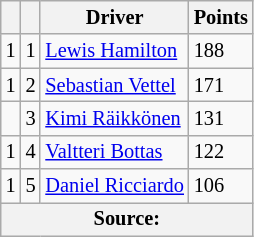<table class="wikitable" style="font-size: 85%;">
<tr>
<th></th>
<th></th>
<th>Driver</th>
<th>Points</th>
</tr>
<tr>
<td align="left"> 1</td>
<td align="center">1</td>
<td> <a href='#'>Lewis Hamilton</a></td>
<td align="left">188</td>
</tr>
<tr>
<td align="left"> 1</td>
<td align="center">2</td>
<td> <a href='#'>Sebastian Vettel</a></td>
<td align="left">171</td>
</tr>
<tr>
<td align="left"></td>
<td align="center">3</td>
<td> <a href='#'>Kimi Räikkönen</a></td>
<td align="left">131</td>
</tr>
<tr>
<td align="left"> 1</td>
<td align="center">4</td>
<td> <a href='#'>Valtteri Bottas</a></td>
<td align="left">122</td>
</tr>
<tr>
<td align="left"> 1</td>
<td align="center">5</td>
<td> <a href='#'>Daniel Ricciardo</a></td>
<td align="left">106</td>
</tr>
<tr>
<th colspan=4>Source:</th>
</tr>
</table>
